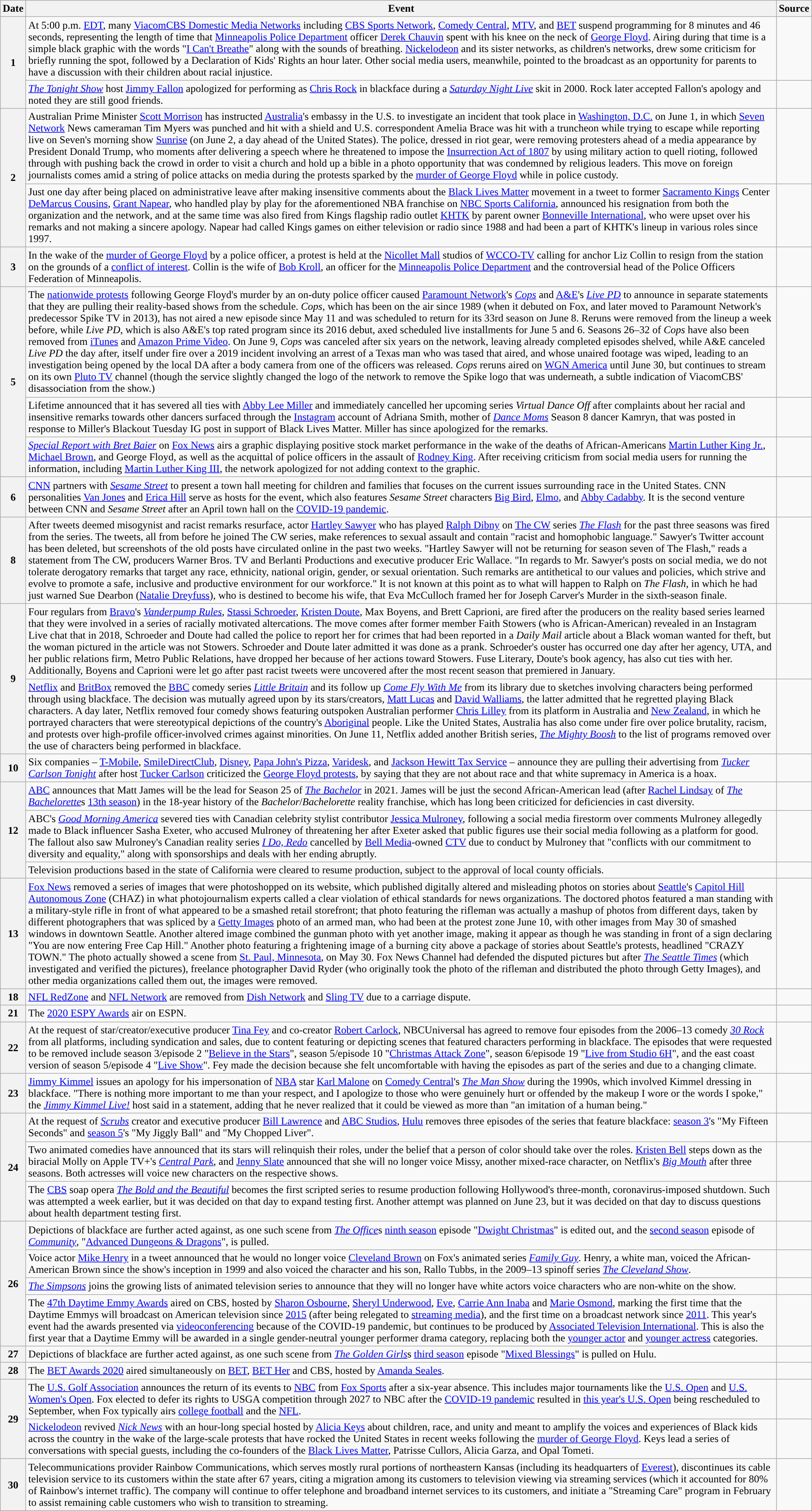<table class="wikitable">
<tr>
<th>Date</th>
<th>Event</th>
<th>Source</th>
</tr>
<tr>
<th rowspan=2>1</th>
<td>At 5:00 p.m. <a href='#'>EDT</a>, many <a href='#'>ViacomCBS Domestic Media Networks</a> including <a href='#'>CBS Sports Network</a>, <a href='#'>Comedy Central</a>, <a href='#'>MTV</a>, and <a href='#'>BET</a> suspend programming for 8 minutes and 46 seconds, representing the length of time that <a href='#'>Minneapolis Police Department</a> officer <a href='#'>Derek Chauvin</a> spent with his knee on the neck of <a href='#'>George Floyd</a>. Airing during that time is a simple black graphic with the words "<a href='#'>I Can't Breathe</a>" along with the sounds of breathing. <a href='#'>Nickelodeon</a> and its sister networks, as children's networks, drew some criticism for briefly running the spot, followed by a Declaration of Kids' Rights an hour later. Other social media users, meanwhile, pointed to the broadcast as an opportunity for parents to have a discussion with their children about racial injustice.</td>
<td></td>
</tr>
<tr>
<td><em><a href='#'>The Tonight Show</a></em> host <a href='#'>Jimmy Fallon</a> apologized for performing as <a href='#'>Chris Rock</a> in blackface during a <em><a href='#'>Saturday Night Live</a></em> skit in 2000. Rock later accepted Fallon's apology and noted they are still good friends.</td>
<td></td>
</tr>
<tr>
<th rowspan=2>2</th>
<td>Australian Prime Minister <a href='#'>Scott Morrison</a> has instructed <a href='#'>Australia</a>'s embassy in the U.S. to investigate an incident that took place in <a href='#'>Washington, D.C.</a> on June 1, in which <a href='#'>Seven Network</a> News cameraman Tim Myers was punched and hit with a shield and U.S. correspondent Amelia Brace was hit with a truncheon while trying to escape while reporting live on Seven's morning show <a href='#'>Sunrise</a> (on June 2, a day ahead of the United States). The police, dressed in riot gear, were removing protesters ahead of a media appearance by President Donald Trump, who moments after delivering a speech where he threatened to impose the <a href='#'>Insurrection Act of 1807</a> by using military action to quell rioting, followed through with pushing back the crowd in order to visit a church and hold up a bible in a photo opportunity that was condemned by religious leaders. This move on foreign journalists comes amid a string of police attacks on media during the protests sparked by the <a href='#'>murder of George Floyd</a> while in police custody.</td>
<td></td>
</tr>
<tr>
<td>Just one day after being placed on administrative leave after making insensitive comments about the <a href='#'>Black Lives Matter</a> movement in a tweet to former <a href='#'>Sacramento Kings</a> Center <a href='#'>DeMarcus Cousins</a>, <a href='#'>Grant Napear</a>, who handled play by play for the aforementioned NBA franchise on <a href='#'>NBC Sports California</a>, announced his resignation from both the organization and the network, and at the same time was also fired from Kings flagship radio outlet <a href='#'>KHTK</a> by parent owner <a href='#'>Bonneville International</a>, who were upset over his remarks and not making a sincere apology. Napear had called Kings games on either television or radio since 1988 and had been a part of KHTK's lineup in various roles since 1997.</td>
<td></td>
</tr>
<tr>
<th>3</th>
<td>In the wake of the <a href='#'>murder of George Floyd</a> by a police officer, a protest is held at the <a href='#'>Nicollet Mall</a> studios of <a href='#'>WCCO-TV</a> calling for anchor Liz Collin to resign from the station on the grounds of a <a href='#'>conflict of interest</a>. Collin is the wife of <a href='#'>Bob Kroll</a>, an officer for the <a href='#'>Minneapolis Police Department</a> and the controversial head of the Police Officers Federation of Minneapolis.</td>
<td></td>
</tr>
<tr>
<th rowspan=3>5</th>
<td>The <a href='#'>nationwide protests</a> following George Floyd's murder by an on-duty police officer caused <a href='#'>Paramount Network</a>'s <em><a href='#'>Cops</a></em> and <a href='#'>A&E</a>'s <em><a href='#'>Live PD</a></em> to announce in separate statements that they are pulling their reality-based shows from the schedule. <em>Cops</em>, which has been on the air since 1989 (when it debuted on Fox, and later moved to Paramount Network's predecessor Spike TV in 2013), has not aired a new episode since May 11 and was scheduled to return for its 33rd season on June 8. Reruns were removed from the lineup a week before, while <em>Live PD</em>, which is also A&E's top rated program since its 2016 debut, axed scheduled live installments for June 5 and 6. Seasons 26–32 of <em>Cops</em> have also been removed from <a href='#'>iTunes</a> and <a href='#'>Amazon Prime Video</a>. On June 9, <em>Cops</em> was canceled after six years on the network, leaving already completed episodes shelved, while A&E canceled <em>Live PD</em> the day after, itself under fire over a 2019 incident involving an arrest of a Texas man who was tased that aired, and whose unaired footage was wiped, leading to an investigation being opened by the local DA after a body camera from one of the officers was released. <em>Cops</em> reruns aired on <a href='#'>WGN America</a> until June 30, but continues to stream on its own <a href='#'>Pluto TV</a> channel (though the service slightly changed the logo of the network to remove the Spike logo that was underneath, a subtle indication of ViacomCBS' disassociation from the show.)</td>
<td><br></td>
</tr>
<tr>
<td>Lifetime announced that it has severed all ties with <a href='#'>Abby Lee Miller</a> and immediately cancelled her upcoming series <em>Virtual Dance Off</em> after complaints about her racial and insensitive remarks towards other dancers surfaced through the <a href='#'>Instagram</a> account of Adriana Smith, mother of <em><a href='#'>Dance Moms</a></em> Season 8 dancer Kamryn, that was posted in response to Miller's Blackout Tuesday IG post in support of Black Lives Matter. Miller has since apologized for the remarks.</td>
<td></td>
</tr>
<tr>
<td><em><a href='#'>Special Report with Bret Baier</a></em> on <a href='#'>Fox News</a> airs a graphic displaying positive stock market performance in the wake of the deaths of African-Americans <a href='#'>Martin Luther King Jr.</a>, <a href='#'>Michael Brown</a>, and George Floyd, as well as the acquittal of police officers in the assault of <a href='#'>Rodney King</a>. After receiving criticism from social media users for running the information, including <a href='#'>Martin Luther King III</a>, the network apologized for not adding context to the graphic.</td>
<td></td>
</tr>
<tr>
<th>6</th>
<td><a href='#'>CNN</a> partners with <em><a href='#'>Sesame Street</a></em> to present a town hall meeting for children and families that focuses on the current issues surrounding race in the United States. CNN personalities <a href='#'>Van Jones</a> and <a href='#'>Erica Hill</a> serve as hosts for the event, which also features <em>Sesame Street</em> characters <a href='#'>Big Bird</a>, <a href='#'>Elmo</a>, and <a href='#'>Abby Cadabby</a>. It is the second venture between CNN and <em>Sesame Street</em> after an April town hall on the <a href='#'>COVID-19 pandemic</a>.</td>
<td></td>
</tr>
<tr>
<th>8</th>
<td>After tweets deemed misogynist and racist remarks resurface, actor <a href='#'>Hartley Sawyer</a> who has played <a href='#'>Ralph Dibny</a> on <a href='#'>The CW</a> series <em><a href='#'>The Flash</a></em> for the past three seasons was fired from the series. The tweets, all from before he joined The CW series, make references to sexual assault and contain "racist and homophobic language." Sawyer's Twitter account has been deleted, but screenshots of the old posts have circulated online in the past two weeks. "Hartley Sawyer will not be returning for season seven of The Flash," reads a statement from The CW, producers Warner Bros. TV and Berlanti Productions and executive producer Eric Wallace. "In regards to Mr. Sawyer's posts on social media, we do not tolerate derogatory remarks that target any race, ethnicity, national origin, gender, or sexual orientation. Such remarks are antithetical to our values and policies, which strive and evolve to promote a safe, inclusive and productive environment for our workforce." It is not known at this point as to what will happen to Ralph on <em>The Flash</em>, in which he had just warned Sue Dearbon (<a href='#'>Natalie Dreyfuss</a>), who is destined to become his wife, that Eva McCulloch framed her for Joseph Carver's Murder in the sixth-season finale.</td>
<td></td>
</tr>
<tr>
<th rowspan=2>9</th>
<td>Four regulars from <a href='#'>Bravo</a>'s <em><a href='#'>Vanderpump Rules</a></em>, <a href='#'>Stassi Schroeder</a>, <a href='#'>Kristen Doute</a>, Max Boyens, and Brett Caprioni, are fired after the producers on the reality based series learned that they were involved in a series of racially motivated altercations. The move comes after former member Faith Stowers (who is African-American) revealed in an Instagram Live chat that in 2018, Schroeder and Doute had called the police to report her for crimes that had been reported in a <em>Daily Mail</em> article about a Black woman wanted for theft, but the woman pictured in the article was not Stowers. Schroeder and Doute later admitted it was done as a prank. Schroeder's ouster has occurred one day after her agency, UTA, and her public relations firm, Metro Public Relations, have dropped her because of her actions toward Stowers. Fuse Literary, Doute's book agency, has also cut ties with her. Additionally, Boyens and Caprioni were let go after past racist tweets were uncovered after the most recent season that premiered in January.</td>
<td></td>
</tr>
<tr>
<td><a href='#'>Netflix</a> and <a href='#'>BritBox</a> removed the <a href='#'>BBC</a> comedy series <em><a href='#'>Little Britain</a></em> and its follow up <em><a href='#'>Come Fly With Me</a></em> from its library due to sketches involving characters being performed through using blackface. The decision was mutually agreed upon by its stars/creators, <a href='#'>Matt Lucas</a> and <a href='#'>David Walliams</a>, the latter admitted that he regretted playing Black characters. A day later, Netflix removed four comedy shows featuring outspoken Australian performer <a href='#'>Chris Lilley</a> from its platform in Australia and <a href='#'>New Zealand</a>, in which he portrayed characters that were stereotypical depictions of the country's <a href='#'>Aboriginal</a> people. Like the United States, Australia has also come under fire over police brutality, racism, and protests over high-profile officer-involved crimes against minorities. On June 11, Netflix added another British series, <em><a href='#'>The Mighty Boosh</a></em> to the list of programs removed over the use of characters being performed in blackface.</td>
<td><br></td>
</tr>
<tr>
<th>10</th>
<td>Six companies – <a href='#'>T-Mobile</a>, <a href='#'>SmileDirectClub</a>, <a href='#'>Disney</a>, <a href='#'>Papa John's Pizza</a>, <a href='#'>Varidesk</a>, and <a href='#'>Jackson Hewitt Tax Service</a> – announce they are pulling their advertising from <em><a href='#'>Tucker Carlson Tonight</a></em> after host <a href='#'>Tucker Carlson</a> criticized the <a href='#'>George Floyd protests</a>, by saying that they are not about race and that white supremacy in America is a hoax.</td>
<td></td>
</tr>
<tr>
<th rowspan=3>12</th>
<td><a href='#'>ABC</a> announces that Matt James will be the lead for Season 25 of <em><a href='#'>The Bachelor</a></em> in 2021.  James will be just the second African-American lead (after <a href='#'>Rachel Lindsay</a> of <em><a href='#'>The Bachelorette</a></em>s <a href='#'>13th season</a>) in the 18-year history of the <em>Bachelor</em>/<em>Bachelorette</em> reality franchise, which has long been criticized for deficiencies in cast diversity.</td>
<td></td>
</tr>
<tr>
<td>ABC's <em><a href='#'>Good Morning America</a></em> severed ties with Canadian celebrity stylist contributor <a href='#'>Jessica Mulroney</a>, following a social media firestorm over comments Mulroney allegedly made to Black influencer Sasha Exeter, who accused Mulroney of threatening her after Exeter asked that public figures use their social media following as a platform for good. The fallout also saw Mulroney's Canadian reality series <em><a href='#'>I Do, Redo</a></em> cancelled by <a href='#'>Bell Media</a>-owned <a href='#'>CTV</a> due to conduct by Mulroney that "conflicts with our commitment to diversity and equality," along with sponsorships and deals with her ending abruptly.</td>
<td></td>
</tr>
<tr>
<td>Television productions based in the state of California were cleared to resume production, subject to the approval of local county officials.</td>
<td></td>
</tr>
<tr>
<th>13</th>
<td><a href='#'>Fox News</a> removed a series of images that were photoshopped on its website, which published digitally altered and misleading photos on stories about <a href='#'>Seattle</a>'s <a href='#'>Capitol Hill Autonomous Zone</a> (CHAZ) in what photojournalism experts called a clear violation of ethical standards for news organizations. The doctored photos featured a man standing with a military-style rifle in front of what appeared to be a smashed retail storefront; that photo featuring the rifleman was actually a mashup of photos from different days, taken by different photographers that was spliced by a <a href='#'>Getty Images</a> photo of an armed man, who had been at the protest zone June 10, with other images from May 30 of smashed windows in downtown Seattle. Another altered image combined the gunman photo with yet another image, making it appear as though he was standing in front of a sign declaring "You are now entering Free Cap Hill." Another photo featuring a frightening image of a burning city above a package of stories about Seattle's protests, headlined "CRAZY TOWN." The photo actually showed a scene from <a href='#'>St. Paul, Minnesota</a>, on May 30. Fox News Channel had defended the disputed pictures but after <em><a href='#'>The Seattle Times</a></em> (which investigated and verified the pictures), freelance photographer David Ryder (who originally took the photo of the rifleman and distributed the photo through Getty Images), and other media organizations called them out, the images were removed.</td>
<td></td>
</tr>
<tr>
<th>18</th>
<td><a href='#'>NFL RedZone</a> and <a href='#'>NFL Network</a> are removed from <a href='#'>Dish Network</a> and <a href='#'>Sling TV</a> due to a carriage dispute.</td>
<td></td>
</tr>
<tr>
<th>21</th>
<td>The <a href='#'>2020 ESPY Awards</a> air on ESPN.</td>
<td></td>
</tr>
<tr>
<th>22</th>
<td>At the request of star/creator/executive producer <a href='#'>Tina Fey</a> and co-creator <a href='#'>Robert Carlock</a>, NBCUniversal has agreed to remove four episodes from the 2006–13 comedy <em><a href='#'>30 Rock</a></em> from all platforms, including syndication and sales, due to content featuring or depicting scenes that featured characters performing in blackface. The episodes that were requested to be removed include season 3/episode 2 "<a href='#'>Believe in the Stars</a>", season 5/episode 10 "<a href='#'>Christmas Attack Zone</a>", season 6/episode 19 "<a href='#'>Live from Studio 6H</a>", and the east coast version of season 5/episode 4 "<a href='#'>Live Show</a>". Fey made the decision because she felt uncomfortable with having the episodes as part of the series and due to a changing climate.</td>
<td></td>
</tr>
<tr>
<th>23</th>
<td><a href='#'>Jimmy Kimmel</a> issues an apology for his impersonation of <a href='#'>NBA</a> star <a href='#'>Karl Malone</a> on <a href='#'>Comedy Central</a>'s <em><a href='#'>The Man Show</a></em> during the 1990s, which involved Kimmel dressing in blackface. "There is nothing more important to me than your respect, and I apologize to those who were genuinely hurt or offended by the makeup I wore or the words I spoke," the <em><a href='#'>Jimmy Kimmel Live!</a></em> host said in a statement, adding that he never realized that it could be viewed as more than "an imitation of a human being."</td>
<td></td>
</tr>
<tr>
<th rowspan=3>24</th>
<td>At the request of <em><a href='#'>Scrubs</a></em> creator and executive producer <a href='#'>Bill Lawrence</a> and <a href='#'>ABC Studios</a>, <a href='#'>Hulu</a> removes three episodes of the series that feature blackface: <a href='#'>season 3</a>'s "My Fifteen Seconds" and <a href='#'>season 5</a>'s "My Jiggly Ball" and "My Chopped Liver".</td>
<td></td>
</tr>
<tr>
<td>Two animated comedies have announced that its stars will relinquish their roles, under the belief that a person of color should take over the roles. <a href='#'>Kristen Bell</a> steps down as the biracial Molly on Apple TV+'s <em><a href='#'>Central Park</a></em>, and <a href='#'>Jenny Slate</a> announced that she will no longer voice Missy, another mixed-race character, on Netflix's <em><a href='#'>Big Mouth</a></em> after three seasons. Both actresses will voice new characters on the respective shows.</td>
<td></td>
</tr>
<tr>
<td>The <a href='#'>CBS</a> soap opera <em><a href='#'>The Bold and the Beautiful</a></em> becomes the first scripted series to resume production following Hollywood's three-month, coronavirus-imposed shutdown. Such was attempted a week earlier, but it was decided on that day to expand testing first. Another attempt was planned on June 23, but it was decided on that day to discuss questions about health department testing first.</td>
<td></td>
</tr>
<tr>
<th rowspan=4>26</th>
<td>Depictions of blackface are further acted against, as one such scene from <em><a href='#'>The Office</a></em>s <a href='#'>ninth season</a> episode "<a href='#'>Dwight Christmas</a>" is edited out, and the <a href='#'>second season</a> episode of <em><a href='#'>Community</a></em>, "<a href='#'>Advanced Dungeons & Dragons</a>", is pulled.</td>
<td></td>
</tr>
<tr>
<td>Voice actor <a href='#'>Mike Henry</a> in a tweet announced that he would no longer voice <a href='#'>Cleveland Brown</a> on Fox's animated series <em><a href='#'>Family Guy</a></em>. Henry, a white man, voiced the African-American Brown since the show's inception in 1999 and also voiced the character and his son, Rallo Tubbs, in the 2009–13 spinoff series <em><a href='#'>The Cleveland Show</a></em>.</td>
<td></td>
</tr>
<tr>
<td><em><a href='#'>The Simpsons</a></em> joins the growing lists of animated television series to announce that they will no longer have white actors voice characters who are non-white on the show.</td>
<td></td>
</tr>
<tr>
<td>The <a href='#'>47th Daytime Emmy Awards</a> aired on CBS, hosted by <a href='#'>Sharon Osbourne</a>, <a href='#'>Sheryl Underwood</a>, <a href='#'>Eve</a>, <a href='#'>Carrie Ann Inaba</a> and <a href='#'>Marie Osmond</a>, marking the first time that the Daytime Emmys will broadcast on American television since <a href='#'>2015</a> (after being relegated to <a href='#'>streaming media</a>), and the first time on a broadcast network since <a href='#'>2011</a>. This year's event had the awards presented via <a href='#'>videoconferencing</a> because of the COVID-19 pandemic, but continues to be produced by <a href='#'>Associated Television International</a>. This is also the first year that a Daytime Emmy will be awarded in a single gender-neutral younger performer drama category, replacing both the <a href='#'>younger actor</a> and <a href='#'>younger actress</a> categories.</td>
<td><br></td>
</tr>
<tr>
<th>27</th>
<td>Depictions of blackface are further acted against, as one such scene from <em><a href='#'>The Golden Girls</a></em>s <a href='#'>third season</a> episode "<a href='#'>Mixed Blessings</a>" is pulled on Hulu.</td>
<td></td>
</tr>
<tr>
<th>28</th>
<td>The <a href='#'>BET Awards 2020</a> aired simultaneously on <a href='#'>BET</a>, <a href='#'>BET Her</a> and CBS, hosted by <a href='#'>Amanda Seales</a>.</td>
<td></td>
</tr>
<tr>
<th rowspan=2>29</th>
<td>The <a href='#'>U.S. Golf Association</a> announces the return of its events to <a href='#'>NBC</a> from <a href='#'>Fox Sports</a> after a six-year absence. This includes major tournaments like the <a href='#'>U.S. Open</a> and <a href='#'>U.S. Women's Open</a>. Fox elected to defer its rights to USGA competition through 2027 to NBC after the <a href='#'>COVID-19 pandemic</a> resulted in <a href='#'>this year's U.S. Open</a> being rescheduled to September, when Fox typically airs <a href='#'>college football</a> and the <a href='#'>NFL</a>.</td>
<td><br></td>
</tr>
<tr>
<td><a href='#'>Nickelodeon</a> revived <em><a href='#'>Nick News</a></em> with an hour-long special hosted by <a href='#'>Alicia Keys</a> about children, race, and unity and meant to amplify the voices and experiences of Black kids across the country in the wake of the large-scale protests that have rocked the United States in recent weeks following the <a href='#'>murder of George Floyd</a>. Keys lead a series of conversations with special guests, including the co-founders of the <a href='#'>Black Lives Matter</a>, Patrisse Cullors, Alicia Garza, and Opal Tometi.</td>
<td></td>
</tr>
<tr>
<th>30</th>
<td>Telecommunications provider Rainbow Communications, which serves mostly rural portions of northeastern Kansas (including its headquarters of <a href='#'>Everest</a>), discontinues its cable television service to its customers within the state after 67 years, citing a migration among its customers to television viewing via streaming services (which it accounted for 80% of Rainbow's internet traffic). The company will continue to offer telephone and broadband internet services to its customers, and initiate a "Streaming Care" program in February to assist remaining cable customers who wish to transition to streaming.</td>
<td></td>
</tr>
</table>
